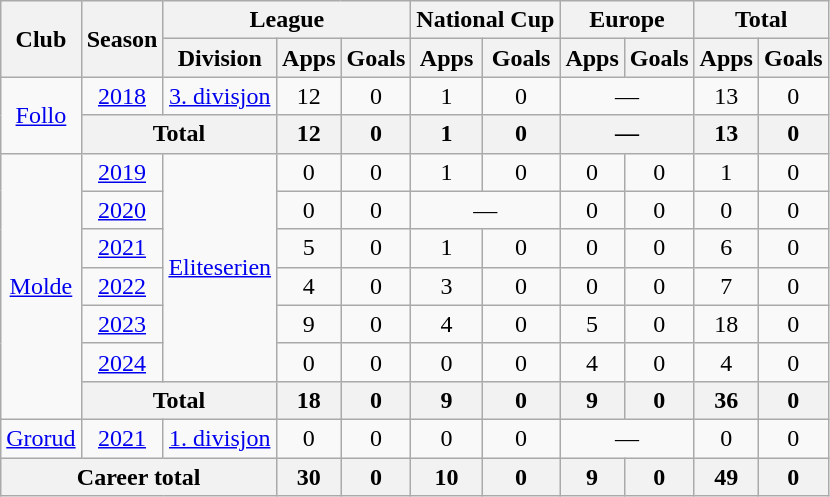<table class="wikitable" style="text-align: center;">
<tr>
<th rowspan="2">Club</th>
<th rowspan="2">Season</th>
<th colspan="3">League</th>
<th colspan="2">National Cup</th>
<th colspan="2">Europe</th>
<th colspan="2">Total</th>
</tr>
<tr>
<th>Division</th>
<th>Apps</th>
<th>Goals</th>
<th>Apps</th>
<th>Goals</th>
<th>Apps</th>
<th>Goals</th>
<th>Apps</th>
<th>Goals</th>
</tr>
<tr>
<td rowspan="2"><a href='#'>Follo</a></td>
<td><a href='#'>2018</a></td>
<td><a href='#'>3. divisjon</a></td>
<td>12</td>
<td>0</td>
<td>1</td>
<td>0</td>
<td colspan="2">—</td>
<td>13</td>
<td>0</td>
</tr>
<tr>
<th colspan="2">Total</th>
<th>12</th>
<th>0</th>
<th>1</th>
<th>0</th>
<th colspan="2">—</th>
<th>13</th>
<th>0</th>
</tr>
<tr>
<td rowspan="7"><a href='#'>Molde</a></td>
<td><a href='#'>2019</a></td>
<td rowspan="6"><a href='#'>Eliteserien</a></td>
<td>0</td>
<td>0</td>
<td>1</td>
<td>0</td>
<td>0</td>
<td>0</td>
<td>1</td>
<td>0</td>
</tr>
<tr>
<td><a href='#'>2020</a></td>
<td>0</td>
<td>0</td>
<td colspan="2">—</td>
<td>0</td>
<td>0</td>
<td>0</td>
<td>0</td>
</tr>
<tr>
<td><a href='#'>2021</a></td>
<td>5</td>
<td>0</td>
<td>1</td>
<td>0</td>
<td>0</td>
<td>0</td>
<td>6</td>
<td>0</td>
</tr>
<tr>
<td><a href='#'>2022</a></td>
<td>4</td>
<td>0</td>
<td>3</td>
<td>0</td>
<td>0</td>
<td>0</td>
<td>7</td>
<td>0</td>
</tr>
<tr>
<td><a href='#'>2023</a></td>
<td>9</td>
<td>0</td>
<td>4</td>
<td>0</td>
<td>5</td>
<td>0</td>
<td>18</td>
<td>0</td>
</tr>
<tr>
<td><a href='#'>2024</a></td>
<td>0</td>
<td>0</td>
<td>0</td>
<td>0</td>
<td>4</td>
<td>0</td>
<td>4</td>
<td>0</td>
</tr>
<tr>
<th colspan="2">Total</th>
<th>18</th>
<th>0</th>
<th>9</th>
<th>0</th>
<th>9</th>
<th>0</th>
<th>36</th>
<th>0</th>
</tr>
<tr>
<td><a href='#'>Grorud</a></td>
<td><a href='#'>2021</a></td>
<td><a href='#'>1. divisjon</a></td>
<td>0</td>
<td>0</td>
<td>0</td>
<td>0</td>
<td colspan="2">—</td>
<td>0</td>
<td>0</td>
</tr>
<tr>
<th colspan="3">Career total</th>
<th>30</th>
<th>0</th>
<th>10</th>
<th>0</th>
<th>9</th>
<th>0</th>
<th>49</th>
<th>0</th>
</tr>
</table>
